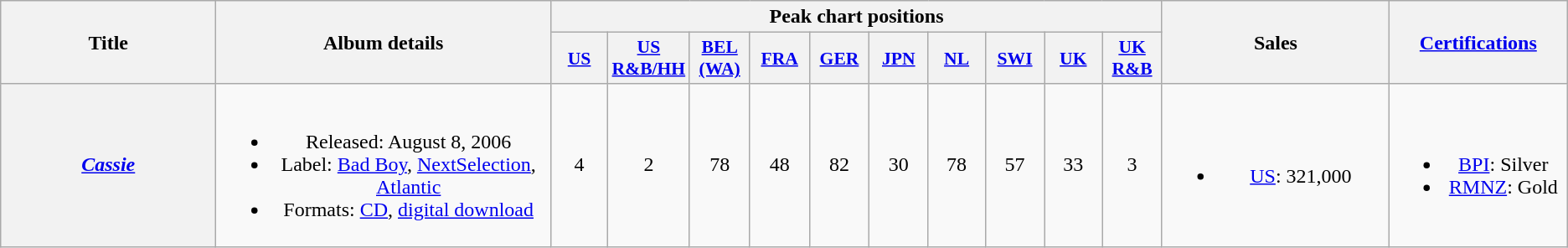<table class="wikitable plainrowheaders" style="text-align:center;">
<tr>
<th scope="col" rowspan="2" style="width:12em;">Title</th>
<th scope="col" rowspan="2" style="width:18em;">Album details</th>
<th scope="col" colspan="10">Peak chart positions</th>
<th scope="col" rowspan="2" style="width:12em;">Sales</th>
<th scope="col" rowspan="2" style="width:9em;"><a href='#'>Certifications</a></th>
</tr>
<tr>
<th scope="col" style="width:3em;font-size:90%;"><a href='#'>US</a><br></th>
<th scope="col" style="width:3em;font-size:90%;"><a href='#'>US<br>R&B/HH</a><br></th>
<th scope="col" style="width:3em;font-size:90%;"><a href='#'>BEL<br>(WA)</a><br></th>
<th scope="col" style="width:3em;font-size:90%;"><a href='#'>FRA</a><br></th>
<th scope="col" style="width:3em;font-size:90%;"><a href='#'>GER</a><br></th>
<th scope="col" style="width:3em;font-size:90%;"><a href='#'>JPN</a><br></th>
<th scope="col" style="width:3em;font-size:90%;"><a href='#'>NL</a><br></th>
<th scope="col" style="width:3em;font-size:90%;"><a href='#'>SWI</a><br></th>
<th scope="col" style="width:3em;font-size:90%;"><a href='#'>UK</a><br></th>
<th scope="col" style="width:3em;font-size:90%;"><a href='#'>UK<br>R&B</a><br></th>
</tr>
<tr>
<th scope="row"><em><a href='#'>Cassie</a></em></th>
<td><br><ul><li>Released: August 8, 2006</li><li>Label: <a href='#'>Bad Boy</a>, <a href='#'>NextSelection</a>, <a href='#'>Atlantic</a></li><li>Formats: <a href='#'>CD</a>, <a href='#'>digital download</a></li></ul></td>
<td>4</td>
<td>2</td>
<td>78</td>
<td>48</td>
<td>82</td>
<td>30</td>
<td>78</td>
<td>57</td>
<td>33</td>
<td>3</td>
<td><br><ul><li><a href='#'>US</a>: 321,000</li></ul></td>
<td><br><ul><li><a href='#'>BPI</a>: Silver</li><li><a href='#'>RMNZ</a>: Gold</li></ul></td>
</tr>
</table>
